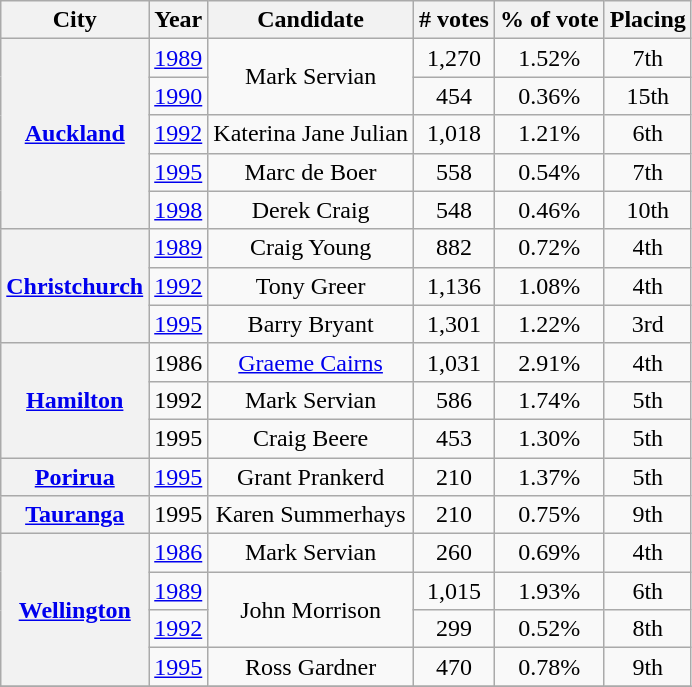<table class="wikitable sortable" style="text-align:center;">
<tr>
<th>City</th>
<th>Year</th>
<th>Candidate</th>
<th># votes</th>
<th>% of vote</th>
<th>Placing</th>
</tr>
<tr>
<th rowspan=5><a href='#'>Auckland</a></th>
<td><a href='#'>1989</a></td>
<td rowspan="2">Mark Servian</td>
<td>1,270</td>
<td>1.52%</td>
<td>7th</td>
</tr>
<tr>
<td><a href='#'>1990</a></td>
<td>454</td>
<td>0.36%</td>
<td>15th</td>
</tr>
<tr>
<td><a href='#'>1992</a></td>
<td>Katerina Jane Julian</td>
<td>1,018</td>
<td>1.21%</td>
<td>6th</td>
</tr>
<tr>
<td><a href='#'>1995</a></td>
<td>Marc de Boer</td>
<td>558</td>
<td>0.54%</td>
<td>7th</td>
</tr>
<tr>
<td><a href='#'>1998</a></td>
<td>Derek Craig</td>
<td>548</td>
<td>0.46%</td>
<td>10th</td>
</tr>
<tr>
<th rowspan=3><a href='#'>Christchurch</a></th>
<td><a href='#'>1989</a></td>
<td>Craig Young</td>
<td>882</td>
<td>0.72%</td>
<td>4th</td>
</tr>
<tr>
<td><a href='#'>1992</a></td>
<td>Tony Greer</td>
<td>1,136</td>
<td>1.08%</td>
<td>4th</td>
</tr>
<tr>
<td><a href='#'>1995</a></td>
<td>Barry Bryant</td>
<td>1,301</td>
<td>1.22%</td>
<td>3rd</td>
</tr>
<tr>
<th rowspan=3><a href='#'>Hamilton</a></th>
<td>1986</td>
<td><a href='#'>Graeme Cairns</a></td>
<td>1,031</td>
<td>2.91%</td>
<td>4th</td>
</tr>
<tr>
<td>1992</td>
<td>Mark Servian</td>
<td>586</td>
<td>1.74%</td>
<td>5th</td>
</tr>
<tr>
<td>1995</td>
<td>Craig Beere</td>
<td>453</td>
<td>1.30%</td>
<td>5th</td>
</tr>
<tr>
<th><a href='#'>Porirua</a></th>
<td><a href='#'>1995</a></td>
<td>Grant Prankerd</td>
<td>210</td>
<td>1.37%</td>
<td>5th</td>
</tr>
<tr>
<th><a href='#'>Tauranga</a></th>
<td>1995</td>
<td>Karen Summerhays</td>
<td>210</td>
<td>0.75%</td>
<td>9th</td>
</tr>
<tr>
<th rowspan=4><a href='#'>Wellington</a></th>
<td><a href='#'>1986</a></td>
<td>Mark Servian</td>
<td>260</td>
<td>0.69%</td>
<td>4th</td>
</tr>
<tr>
<td><a href='#'>1989</a></td>
<td rowspan="2">John Morrison</td>
<td>1,015</td>
<td>1.93%</td>
<td>6th</td>
</tr>
<tr>
<td><a href='#'>1992</a></td>
<td>299</td>
<td>0.52%</td>
<td>8th</td>
</tr>
<tr>
<td><a href='#'>1995</a></td>
<td>Ross Gardner</td>
<td>470</td>
<td>0.78%</td>
<td>9th</td>
</tr>
<tr>
</tr>
</table>
